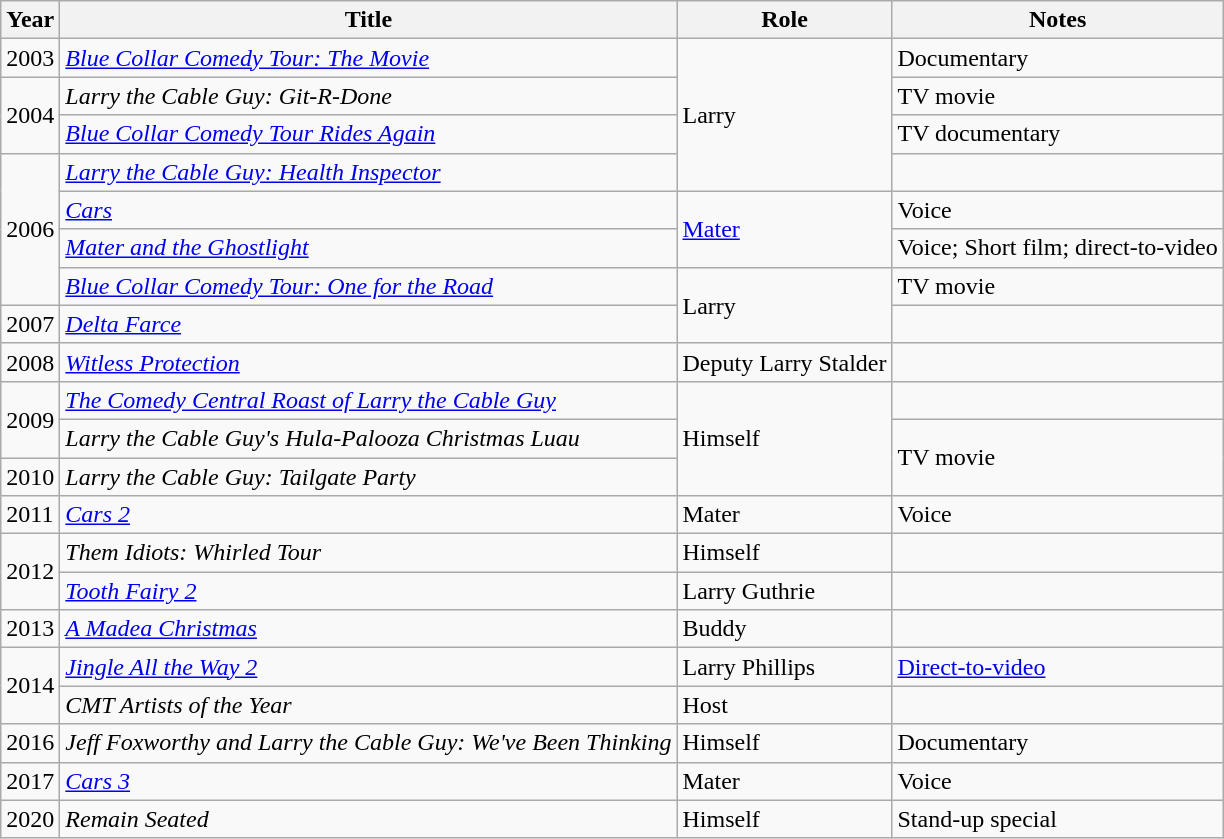<table class="wikitable sortable">
<tr>
<th>Year</th>
<th>Title</th>
<th>Role</th>
<th class="unsortable">Notes</th>
</tr>
<tr>
<td>2003</td>
<td><em><a href='#'>Blue Collar Comedy Tour: The Movie</a></em></td>
<td rowspan="4">Larry</td>
<td>Documentary</td>
</tr>
<tr>
<td rowspan="2">2004</td>
<td><em>Larry the Cable Guy: Git-R-Done</em></td>
<td>TV movie</td>
</tr>
<tr>
<td><em><a href='#'>Blue Collar Comedy Tour Rides Again</a></em></td>
<td>TV documentary</td>
</tr>
<tr>
<td rowspan="4">2006</td>
<td><em><a href='#'>Larry the Cable Guy: Health Inspector</a></em></td>
<td></td>
</tr>
<tr>
<td><em><a href='#'>Cars</a></em></td>
<td rowspan="2"><a href='#'>Mater</a></td>
<td>Voice</td>
</tr>
<tr>
<td><em><a href='#'>Mater and the Ghostlight</a></em></td>
<td>Voice; Short film; direct-to-video</td>
</tr>
<tr>
<td><em><a href='#'>Blue Collar Comedy Tour: One for the Road</a></em></td>
<td rowspan="2">Larry</td>
<td>TV movie</td>
</tr>
<tr>
<td>2007</td>
<td><em><a href='#'>Delta Farce</a></em></td>
<td></td>
</tr>
<tr>
<td>2008</td>
<td><em><a href='#'>Witless Protection</a></em></td>
<td>Deputy Larry Stalder</td>
<td></td>
</tr>
<tr>
<td rowspan="2">2009</td>
<td><em><a href='#'>The Comedy Central Roast of Larry the Cable Guy</a></em></td>
<td rowspan="3">Himself</td>
<td></td>
</tr>
<tr>
<td><em>Larry the Cable Guy's Hula-Palooza Christmas Luau</em></td>
<td rowspan="2">TV movie</td>
</tr>
<tr>
<td>2010</td>
<td><em>Larry the Cable Guy: Tailgate Party</em></td>
</tr>
<tr>
<td>2011</td>
<td><em><a href='#'>Cars 2</a></em></td>
<td>Mater</td>
<td>Voice</td>
</tr>
<tr>
<td rowspan="2">2012</td>
<td><em>Them Idiots: Whirled Tour</em></td>
<td>Himself</td>
<td></td>
</tr>
<tr>
<td><em><a href='#'>Tooth Fairy 2</a></em></td>
<td>Larry Guthrie</td>
<td></td>
</tr>
<tr>
<td>2013</td>
<td><em><a href='#'>A Madea Christmas</a></em></td>
<td>Buddy</td>
<td></td>
</tr>
<tr>
<td rowspan="2">2014</td>
<td><em><a href='#'>Jingle All the Way 2</a></em></td>
<td>Larry Phillips</td>
<td><a href='#'>Direct-to-video</a></td>
</tr>
<tr>
<td><em>CMT Artists of the Year</em></td>
<td>Host</td>
<td></td>
</tr>
<tr>
<td>2016</td>
<td><em>Jeff Foxworthy and Larry the Cable Guy: We've Been Thinking</em></td>
<td>Himself</td>
<td>Documentary</td>
</tr>
<tr>
<td>2017</td>
<td><em><a href='#'>Cars 3</a></em></td>
<td>Mater</td>
<td>Voice</td>
</tr>
<tr>
<td>2020</td>
<td><em>Remain Seated</em></td>
<td>Himself</td>
<td>Stand-up special</td>
</tr>
</table>
